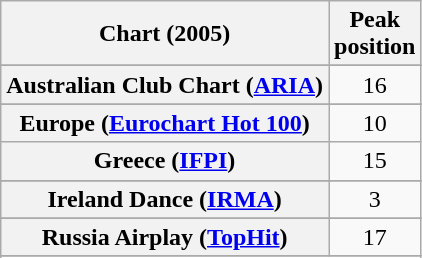<table class="wikitable sortable plainrowheaders" style="text-align:center">
<tr>
<th>Chart (2005)</th>
<th>Peak<br>position</th>
</tr>
<tr>
</tr>
<tr>
<th scope="row">Australian Club Chart (<a href='#'>ARIA</a>)</th>
<td>16</td>
</tr>
<tr>
</tr>
<tr>
</tr>
<tr>
</tr>
<tr>
</tr>
<tr>
<th scope="row">Europe (<a href='#'>Eurochart Hot 100</a>)</th>
<td>10</td>
</tr>
<tr>
<th scope="row">Greece (<a href='#'>IFPI</a>)</th>
<td>15</td>
</tr>
<tr>
</tr>
<tr>
</tr>
<tr>
<th scope="row">Ireland Dance (<a href='#'>IRMA</a>)</th>
<td>3</td>
</tr>
<tr>
</tr>
<tr>
</tr>
<tr>
<th scope="row">Russia Airplay (<a href='#'>TopHit</a>)</th>
<td>17</td>
</tr>
<tr>
</tr>
<tr>
</tr>
</table>
